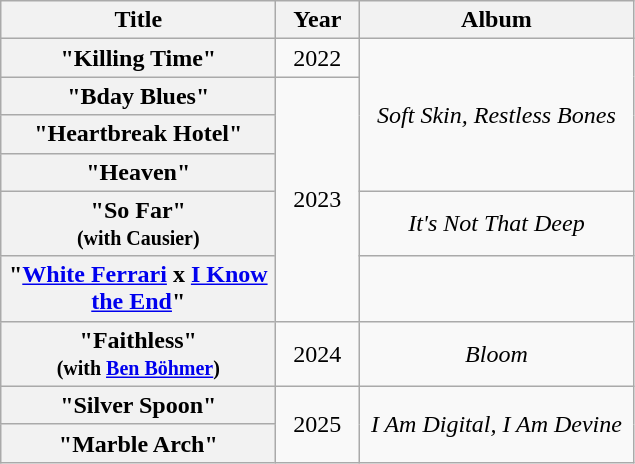<table class="wikitable plainrowheaders" style="text-align:center;" border="1">
<tr>
<th scope="col" style="width:11em;">Title</th>
<th scope="col" style="width:3em;">Year</th>
<th scope="col" style="width:11em;">Album</th>
</tr>
<tr>
<th scope="row">"Killing Time"</th>
<td>2022</td>
<td rowspan="4"><em>Soft Skin, Restless Bones</em></td>
</tr>
<tr>
<th scope="row">"Bday Blues"</th>
<td rowspan="5">2023</td>
</tr>
<tr>
<th scope="row">"Heartbreak Hotel"</th>
</tr>
<tr>
<th scope="row">"Heaven"</th>
</tr>
<tr>
<th scope="row">"So Far"<br><small>(with Causier)</small></th>
<td><em>It's Not That Deep</em></td>
</tr>
<tr>
<th scope="row">"<a href='#'>White Ferrari</a> x <a href='#'>I Know the End</a>"</th>
<td></td>
</tr>
<tr>
<th scope="row">"Faithless"<br><small>(with <a href='#'>Ben Böhmer</a>)</small></th>
<td>2024</td>
<td><em>Bloom</em></td>
</tr>
<tr>
<th scope="row">"Silver Spoon"</th>
<td rowspan="2">2025</td>
<td rowspan="2"><em>I Am Digital, I Am Devine</em></td>
</tr>
<tr>
<th scope="row">"Marble Arch"</th>
</tr>
</table>
